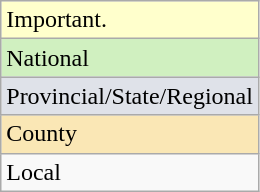<table class="wikitable">
<tr style="background:#ffc;">
<td>Important.</td>
</tr>
<tr style="background:#d0f0c0">
<td>National</td>
</tr>
<tr style="background:#dfe2e9">
<td>Provincial/State/Regional</td>
</tr>
<tr style="background:#fae7b5">
<td>County</td>
</tr>
<tr>
<td>Local</td>
</tr>
</table>
